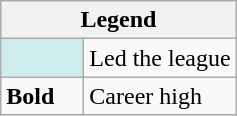<table class="wikitable mw-collapsible mw-collapsed">
<tr>
<th colspan="2">Legend</th>
</tr>
<tr>
<td style="background:#cfecec; width:3em;"></td>
<td>Led the league</td>
</tr>
<tr>
<td><strong>Bold</strong></td>
<td>Career high</td>
</tr>
</table>
